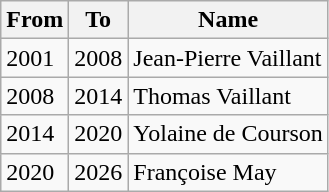<table class="wikitable">
<tr>
<th>From</th>
<th>To</th>
<th>Name</th>
</tr>
<tr>
<td>2001</td>
<td>2008</td>
<td>Jean-Pierre Vaillant</td>
</tr>
<tr>
<td>2008</td>
<td>2014</td>
<td>Thomas Vaillant</td>
</tr>
<tr>
<td>2014</td>
<td>2020</td>
<td>Yolaine de Courson</td>
</tr>
<tr>
<td>2020</td>
<td>2026</td>
<td>Françoise May</td>
</tr>
</table>
